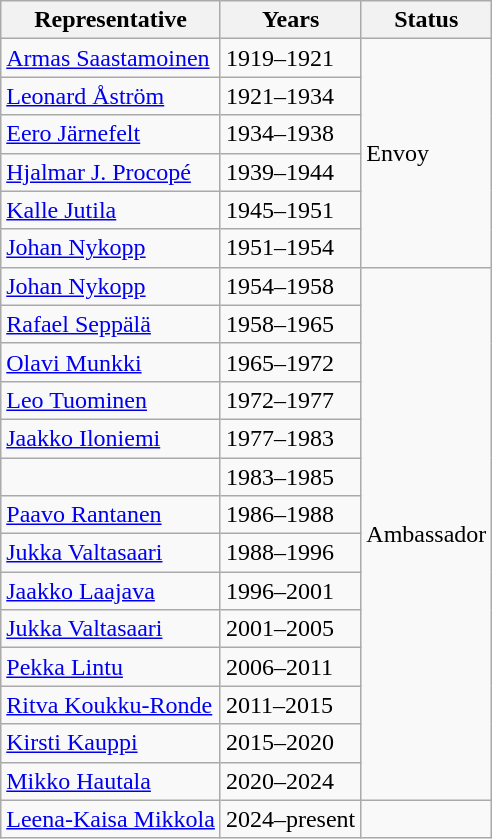<table class="wikitable sortable">
<tr>
<th>Representative</th>
<th>Years</th>
<th>Status</th>
</tr>
<tr>
<td><a href='#'>Armas Saastamoinen</a></td>
<td>1919–1921</td>
<td rowspan="6">Envoy</td>
</tr>
<tr>
<td><a href='#'>Leonard Åström</a></td>
<td>1921–1934</td>
</tr>
<tr>
<td><a href='#'>Eero Järnefelt</a></td>
<td>1934–1938</td>
</tr>
<tr>
<td><a href='#'>Hjalmar J. Procopé</a></td>
<td>1939–1944</td>
</tr>
<tr>
<td><a href='#'>Kalle Jutila</a></td>
<td>1945–1951</td>
</tr>
<tr>
<td><a href='#'>Johan Nykopp</a></td>
<td>1951–1954</td>
</tr>
<tr>
<td><a href='#'>Johan Nykopp</a></td>
<td>1954–1958</td>
<td rowspan="14">Ambassador</td>
</tr>
<tr>
<td><a href='#'>Rafael Seppälä</a></td>
<td>1958–1965</td>
</tr>
<tr>
<td><a href='#'>Olavi Munkki</a></td>
<td>1965–1972</td>
</tr>
<tr>
<td><a href='#'>Leo Tuominen</a></td>
<td>1972–1977</td>
</tr>
<tr>
<td><a href='#'>Jaakko Iloniemi</a></td>
<td>1977–1983</td>
</tr>
<tr>
<td></td>
<td>1983–1985</td>
</tr>
<tr>
<td><a href='#'>Paavo Rantanen</a></td>
<td>1986–1988</td>
</tr>
<tr>
<td><a href='#'>Jukka Valtasaari</a></td>
<td>1988–1996</td>
</tr>
<tr>
<td><a href='#'>Jaakko Laajava</a></td>
<td>1996–2001</td>
</tr>
<tr>
<td><a href='#'>Jukka Valtasaari</a></td>
<td>2001–2005</td>
</tr>
<tr>
<td><a href='#'>Pekka Lintu</a></td>
<td>2006–2011</td>
</tr>
<tr>
<td><a href='#'>Ritva Koukku-Ronde</a></td>
<td>2011–2015</td>
</tr>
<tr>
<td><a href='#'>Kirsti Kauppi</a></td>
<td>2015–2020</td>
</tr>
<tr>
<td><a href='#'>Mikko Hautala</a></td>
<td>2020–2024</td>
</tr>
<tr>
<td><a href='#'>Leena-Kaisa Mikkola</a></td>
<td>2024–present</td>
</tr>
</table>
